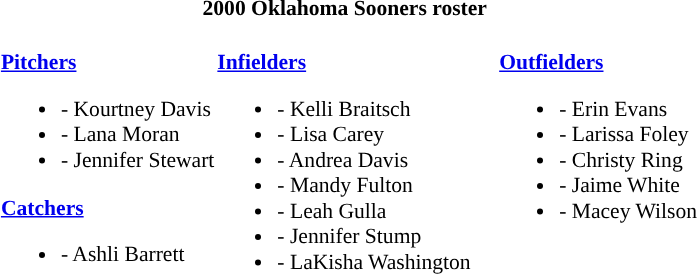<table class="toccolours" style="border-collapse:collapse; font-size:90%;">
<tr>
<th colspan=9>2000 Oklahoma Sooners roster</th>
</tr>
<tr>
<td width="03"> </td>
<td valign="top"><br><strong><a href='#'>Pitchers</a></strong><ul><li>- Kourtney Davis</li><li>- Lana Moran</li><li>- Jennifer Stewart</li></ul><strong><a href='#'>Catchers</a></strong><ul><li>- Ashli Barrett</li></ul></td>
<td valign="top"><br><strong><a href='#'>Infielders</a></strong><ul><li>- Kelli Braitsch</li><li>- Lisa Carey</li><li>- Andrea Davis</li><li>- Mandy Fulton</li><li>- Leah Gulla</li><li>- Jennifer Stump</li><li>- LaKisha Washington</li></ul></td>
<td width="15"> </td>
<td valign="top"><br><strong><a href='#'>Outfielders</a></strong><ul><li>- Erin Evans</li><li>- Larissa Foley</li><li>- Christy Ring</li><li>- Jaime White</li><li>- Macey Wilson</li></ul></td>
</tr>
</table>
